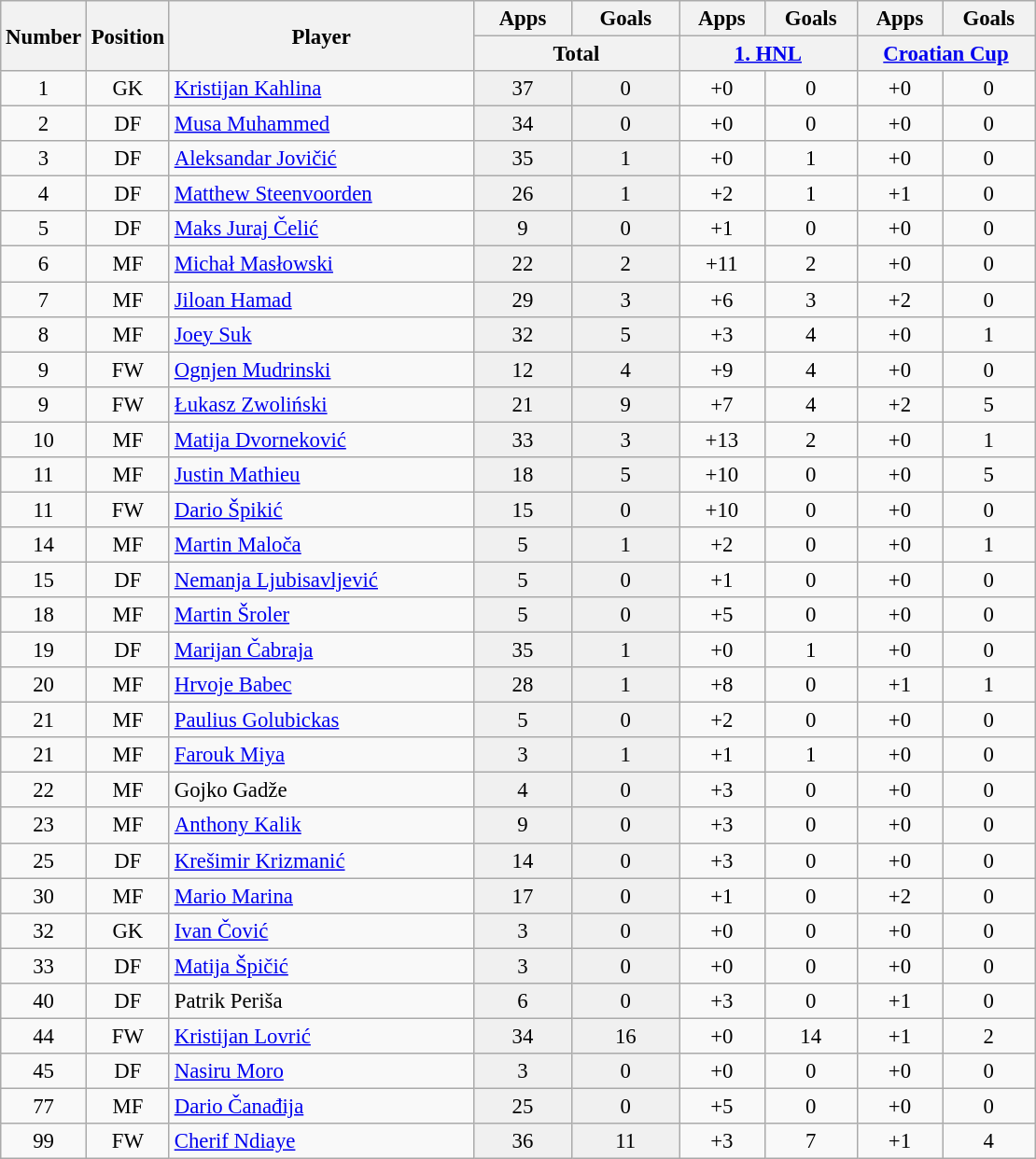<table class="wikitable sortable" style="font-size: 95%; text-align: center;">
<tr>
<th width=40 rowspan="2" align="center">Number</th>
<th width=40 rowspan="2" align="center">Position</th>
<th width=210 rowspan="2" align="center">Player</th>
<th>Apps</th>
<th>Goals</th>
<th>Apps</th>
<th>Goals</th>
<th>Apps</th>
<th>Goals</th>
</tr>
<tr>
<th class="unsortable" width=140 colspan="2" align="center">Total</th>
<th class="unsortable" width=120 colspan="2" align="center"><a href='#'>1. HNL</a></th>
<th class="unsortable" width=120 colspan="2" align="center"><a href='#'>Croatian Cup</a></th>
</tr>
<tr>
<td>1</td>
<td>GK</td>
<td style="text-align:left;"> <a href='#'>Kristijan Kahlina</a></td>
<td style="background: #F0F0F0">37</td>
<td style="background: #F0F0F0">0</td>
<td>+0</td>
<td>0</td>
<td>+0</td>
<td>0</td>
</tr>
<tr>
<td>2</td>
<td>DF</td>
<td style="text-align:left;"> <a href='#'>Musa Muhammed</a></td>
<td style="background: #F0F0F0">34</td>
<td style="background: #F0F0F0">0</td>
<td>+0</td>
<td>0</td>
<td>+0</td>
<td>0</td>
</tr>
<tr>
<td>3</td>
<td>DF</td>
<td style="text-align:left;"> <a href='#'>Aleksandar Jovičić</a></td>
<td style="background: #F0F0F0">35</td>
<td style="background: #F0F0F0">1</td>
<td>+0</td>
<td>1</td>
<td>+0</td>
<td>0</td>
</tr>
<tr>
<td>4</td>
<td>DF</td>
<td style="text-align:left;"> <a href='#'>Matthew Steenvoorden</a></td>
<td style="background: #F0F0F0">26</td>
<td style="background: #F0F0F0">1</td>
<td>+2</td>
<td>1</td>
<td>+1</td>
<td>0</td>
</tr>
<tr>
<td>5</td>
<td>DF</td>
<td style="text-align:left;"> <a href='#'>Maks Juraj Čelić</a></td>
<td style="background: #F0F0F0">9</td>
<td style="background: #F0F0F0">0</td>
<td>+1</td>
<td>0</td>
<td>+0</td>
<td>0</td>
</tr>
<tr>
<td>6</td>
<td>MF</td>
<td style="text-align:left;"> <a href='#'>Michał Masłowski</a></td>
<td style="background: #F0F0F0">22</td>
<td style="background: #F0F0F0">2</td>
<td>+11</td>
<td>2</td>
<td>+0</td>
<td>0</td>
</tr>
<tr>
<td>7</td>
<td>MF</td>
<td style="text-align:left;"> <a href='#'>Jiloan Hamad</a></td>
<td style="background: #F0F0F0">29</td>
<td style="background: #F0F0F0">3</td>
<td>+6</td>
<td>3</td>
<td>+2</td>
<td>0</td>
</tr>
<tr>
<td>8</td>
<td>MF</td>
<td style="text-align:left;"> <a href='#'>Joey Suk</a></td>
<td style="background: #F0F0F0">32</td>
<td style="background: #F0F0F0">5</td>
<td>+3</td>
<td>4</td>
<td>+0</td>
<td>1</td>
</tr>
<tr>
<td>9</td>
<td>FW</td>
<td style="text-align:left;"> <a href='#'>Ognjen Mudrinski</a></td>
<td style="background: #F0F0F0">12</td>
<td style="background: #F0F0F0">4</td>
<td>+9</td>
<td>4</td>
<td>+0</td>
<td>0</td>
</tr>
<tr>
<td>9</td>
<td>FW</td>
<td style="text-align:left;"> <a href='#'>Łukasz Zwoliński</a></td>
<td style="background: #F0F0F0">21</td>
<td style="background: #F0F0F0">9</td>
<td>+7</td>
<td>4</td>
<td>+2</td>
<td>5</td>
</tr>
<tr>
<td>10</td>
<td>MF</td>
<td style="text-align:left;"> <a href='#'>Matija Dvorneković</a></td>
<td style="background: #F0F0F0">33</td>
<td style="background: #F0F0F0">3</td>
<td>+13</td>
<td>2</td>
<td>+0</td>
<td>1</td>
</tr>
<tr>
<td>11</td>
<td>MF</td>
<td style="text-align:left;"> <a href='#'>Justin Mathieu</a></td>
<td style="background: #F0F0F0">18</td>
<td style="background: #F0F0F0">5</td>
<td>+10</td>
<td>0</td>
<td>+0</td>
<td>5</td>
</tr>
<tr>
<td>11</td>
<td>FW</td>
<td style="text-align:left;"> <a href='#'>Dario Špikić</a></td>
<td style="background: #F0F0F0">15</td>
<td style="background: #F0F0F0">0</td>
<td>+10</td>
<td>0</td>
<td>+0</td>
<td>0</td>
</tr>
<tr>
<td>14</td>
<td>MF</td>
<td style="text-align:left;"> <a href='#'>Martin Maloča</a></td>
<td style="background: #F0F0F0">5</td>
<td style="background: #F0F0F0">1</td>
<td>+2</td>
<td>0</td>
<td>+0</td>
<td>1</td>
</tr>
<tr>
<td>15</td>
<td>DF</td>
<td style="text-align:left;"> <a href='#'>Nemanja Ljubisavljević</a></td>
<td style="background: #F0F0F0">5</td>
<td style="background: #F0F0F0">0</td>
<td>+1</td>
<td>0</td>
<td>+0</td>
<td>0</td>
</tr>
<tr>
<td>18</td>
<td>MF</td>
<td style="text-align:left;"> <a href='#'>Martin Šroler</a></td>
<td style="background: #F0F0F0">5</td>
<td style="background: #F0F0F0">0</td>
<td>+5</td>
<td>0</td>
<td>+0</td>
<td>0</td>
</tr>
<tr>
<td>19</td>
<td>DF</td>
<td style="text-align:left;"> <a href='#'>Marijan Čabraja</a></td>
<td style="background: #F0F0F0">35</td>
<td style="background: #F0F0F0">1</td>
<td>+0</td>
<td>1</td>
<td>+0</td>
<td>0</td>
</tr>
<tr>
<td>20</td>
<td>MF</td>
<td style="text-align:left;"> <a href='#'>Hrvoje Babec</a></td>
<td style="background: #F0F0F0">28</td>
<td style="background: #F0F0F0">1</td>
<td>+8</td>
<td>0</td>
<td>+1</td>
<td>1</td>
</tr>
<tr>
<td>21</td>
<td>MF</td>
<td style="text-align:left;"> <a href='#'>Paulius Golubickas</a></td>
<td style="background: #F0F0F0">5</td>
<td style="background: #F0F0F0">0</td>
<td>+2</td>
<td>0</td>
<td>+0</td>
<td>0</td>
</tr>
<tr>
<td>21</td>
<td>MF</td>
<td style="text-align:left;"> <a href='#'>Farouk Miya</a></td>
<td style="background: #F0F0F0">3</td>
<td style="background: #F0F0F0">1</td>
<td>+1</td>
<td>1</td>
<td>+0</td>
<td>0</td>
</tr>
<tr>
<td>22</td>
<td>MF</td>
<td style="text-align:left;"> Gojko Gadže</td>
<td style="background: #F0F0F0">4</td>
<td style="background: #F0F0F0">0</td>
<td>+3</td>
<td>0</td>
<td>+0</td>
<td>0</td>
</tr>
<tr>
<td>23</td>
<td>MF</td>
<td style="text-align:left;"> <a href='#'>Anthony Kalik</a></td>
<td style="background: #F0F0F0">9</td>
<td style="background: #F0F0F0">0</td>
<td>+3</td>
<td>0</td>
<td>+0</td>
<td>0</td>
</tr>
<tr>
<td>25</td>
<td>DF</td>
<td style="text-align:left;"> <a href='#'>Krešimir Krizmanić</a></td>
<td style="background: #F0F0F0">14</td>
<td style="background: #F0F0F0">0</td>
<td>+3</td>
<td>0</td>
<td>+0</td>
<td>0</td>
</tr>
<tr>
<td>30</td>
<td>MF</td>
<td style="text-align:left;"> <a href='#'>Mario Marina</a></td>
<td style="background: #F0F0F0">17</td>
<td style="background: #F0F0F0">0</td>
<td>+1</td>
<td>0</td>
<td>+2</td>
<td>0</td>
</tr>
<tr>
<td>32</td>
<td>GK</td>
<td style="text-align:left;"> <a href='#'>Ivan Čović</a></td>
<td style="background: #F0F0F0">3</td>
<td style="background: #F0F0F0">0</td>
<td>+0</td>
<td>0</td>
<td>+0</td>
<td>0</td>
</tr>
<tr>
<td>33</td>
<td>DF</td>
<td style="text-align:left;"> <a href='#'>Matija Špičić</a></td>
<td style="background: #F0F0F0">3</td>
<td style="background: #F0F0F0">0</td>
<td>+0</td>
<td>0</td>
<td>+0</td>
<td>0</td>
</tr>
<tr>
<td>40</td>
<td>DF</td>
<td style="text-align:left;"> Patrik Periša</td>
<td style="background: #F0F0F0">6</td>
<td style="background: #F0F0F0">0</td>
<td>+3</td>
<td>0</td>
<td>+1</td>
<td>0</td>
</tr>
<tr>
<td>44</td>
<td>FW</td>
<td style="text-align:left;"> <a href='#'>Kristijan Lovrić</a></td>
<td style="background: #F0F0F0">34</td>
<td style="background: #F0F0F0">16</td>
<td>+0</td>
<td>14</td>
<td>+1</td>
<td>2</td>
</tr>
<tr>
<td>45</td>
<td>DF</td>
<td style="text-align:left;"> <a href='#'>Nasiru Moro</a></td>
<td style="background: #F0F0F0">3</td>
<td style="background: #F0F0F0">0</td>
<td>+0</td>
<td>0</td>
<td>+0</td>
<td>0</td>
</tr>
<tr>
<td>77</td>
<td>MF</td>
<td style="text-align:left;"> <a href='#'>Dario Čanađija</a></td>
<td style="background: #F0F0F0">25</td>
<td style="background: #F0F0F0">0</td>
<td>+5</td>
<td>0</td>
<td>+0</td>
<td>0</td>
</tr>
<tr>
<td>99</td>
<td>FW</td>
<td style="text-align:left;"> <a href='#'>Cherif Ndiaye</a></td>
<td style="background: #F0F0F0">36</td>
<td style="background: #F0F0F0">11</td>
<td>+3</td>
<td>7</td>
<td>+1</td>
<td>4</td>
</tr>
</table>
